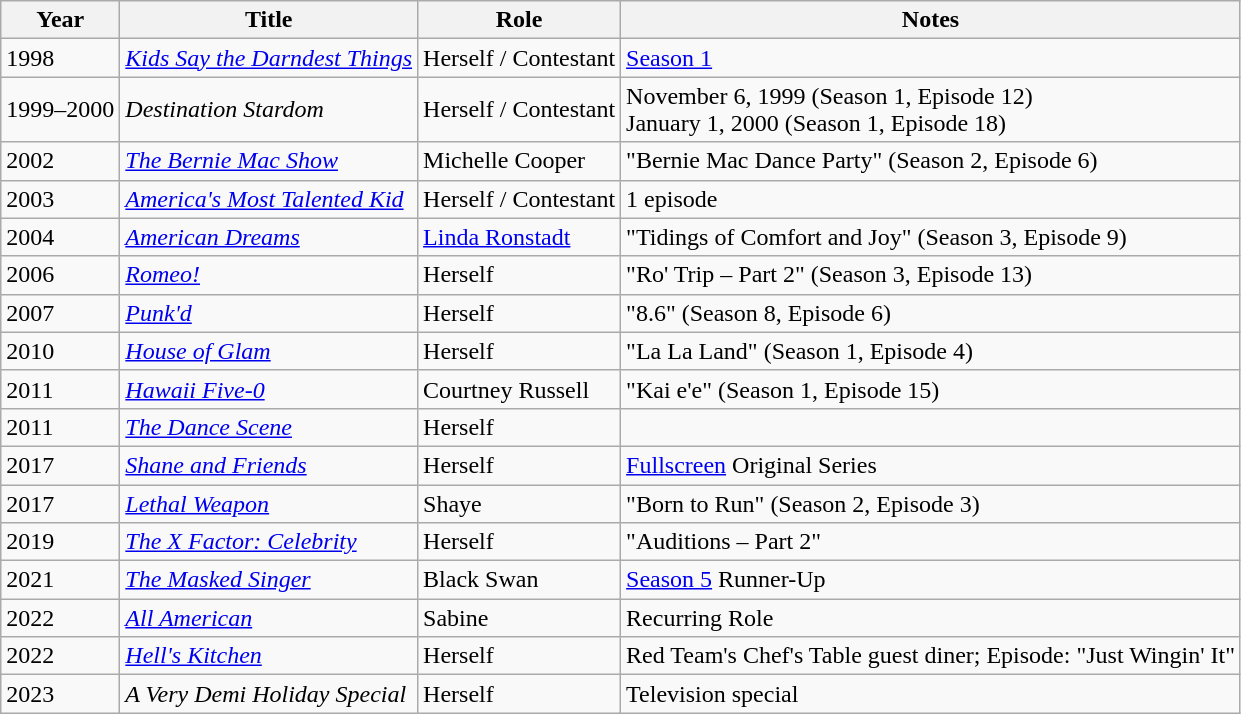<table class="wikitable sortable">
<tr>
<th>Year</th>
<th>Title</th>
<th>Role</th>
<th class="unsortable">Notes</th>
</tr>
<tr>
<td>1998</td>
<td><em><a href='#'>Kids Say the Darndest Things</a></em></td>
<td>Herself / Contestant</td>
<td><a href='#'>Season 1</a></td>
</tr>
<tr>
<td>1999–2000</td>
<td><em>Destination Stardom</em></td>
<td>Herself / Contestant</td>
<td>November 6, 1999 (Season 1, Episode 12)<br>January 1, 2000 (Season 1, Episode 18)</td>
</tr>
<tr>
<td>2002</td>
<td><em><a href='#'>The Bernie Mac Show</a></em></td>
<td>Michelle Cooper</td>
<td>"Bernie Mac Dance Party" (Season 2, Episode 6)</td>
</tr>
<tr>
<td>2003</td>
<td><em><a href='#'>America's Most Talented Kid</a></em></td>
<td>Herself / Contestant</td>
<td>1 episode</td>
</tr>
<tr>
<td>2004</td>
<td><em><a href='#'>American Dreams</a></em></td>
<td><a href='#'>Linda Ronstadt</a></td>
<td>"Tidings of Comfort and Joy" (Season 3, Episode 9)</td>
</tr>
<tr>
<td>2006</td>
<td><em><a href='#'>Romeo!</a></em></td>
<td>Herself</td>
<td>"Ro' Trip – Part 2" (Season 3, Episode 13)</td>
</tr>
<tr>
<td>2007</td>
<td><em><a href='#'>Punk'd</a></em></td>
<td>Herself</td>
<td>"8.6" (Season 8, Episode 6)</td>
</tr>
<tr>
<td>2010</td>
<td><em><a href='#'>House of Glam</a></em></td>
<td>Herself</td>
<td>"La La Land" (Season 1, Episode 4)</td>
</tr>
<tr>
<td>2011</td>
<td><em><a href='#'>Hawaii Five-0</a></em></td>
<td>Courtney Russell</td>
<td>"Kai e'e" (Season 1, Episode 15)</td>
</tr>
<tr>
<td>2011</td>
<td><em><a href='#'>The Dance Scene</a></em></td>
<td>Herself</td>
<td></td>
</tr>
<tr>
<td>2017</td>
<td><em><a href='#'>Shane and Friends</a></em></td>
<td>Herself</td>
<td><a href='#'>Fullscreen</a> Original Series</td>
</tr>
<tr>
<td>2017</td>
<td><em><a href='#'>Lethal Weapon</a></em></td>
<td>Shaye</td>
<td>"Born to Run" (Season 2, Episode 3)</td>
</tr>
<tr>
<td>2019</td>
<td><em><a href='#'>The X Factor: Celebrity</a></em></td>
<td>Herself</td>
<td>"Auditions – Part 2"</td>
</tr>
<tr>
<td>2021</td>
<td><em><a href='#'>The Masked Singer</a></em></td>
<td>Black Swan</td>
<td><a href='#'>Season 5</a> Runner-Up</td>
</tr>
<tr>
<td>2022</td>
<td><em><a href='#'>All American</a></em></td>
<td>Sabine</td>
<td>Recurring Role</td>
</tr>
<tr>
<td>2022</td>
<td><em><a href='#'>Hell's Kitchen</a></em></td>
<td>Herself</td>
<td>Red Team's Chef's Table guest diner; Episode: "Just Wingin' It"</td>
</tr>
<tr>
<td>2023</td>
<td><em>A Very Demi Holiday Special</em></td>
<td>Herself</td>
<td>Television special</td>
</tr>
</table>
